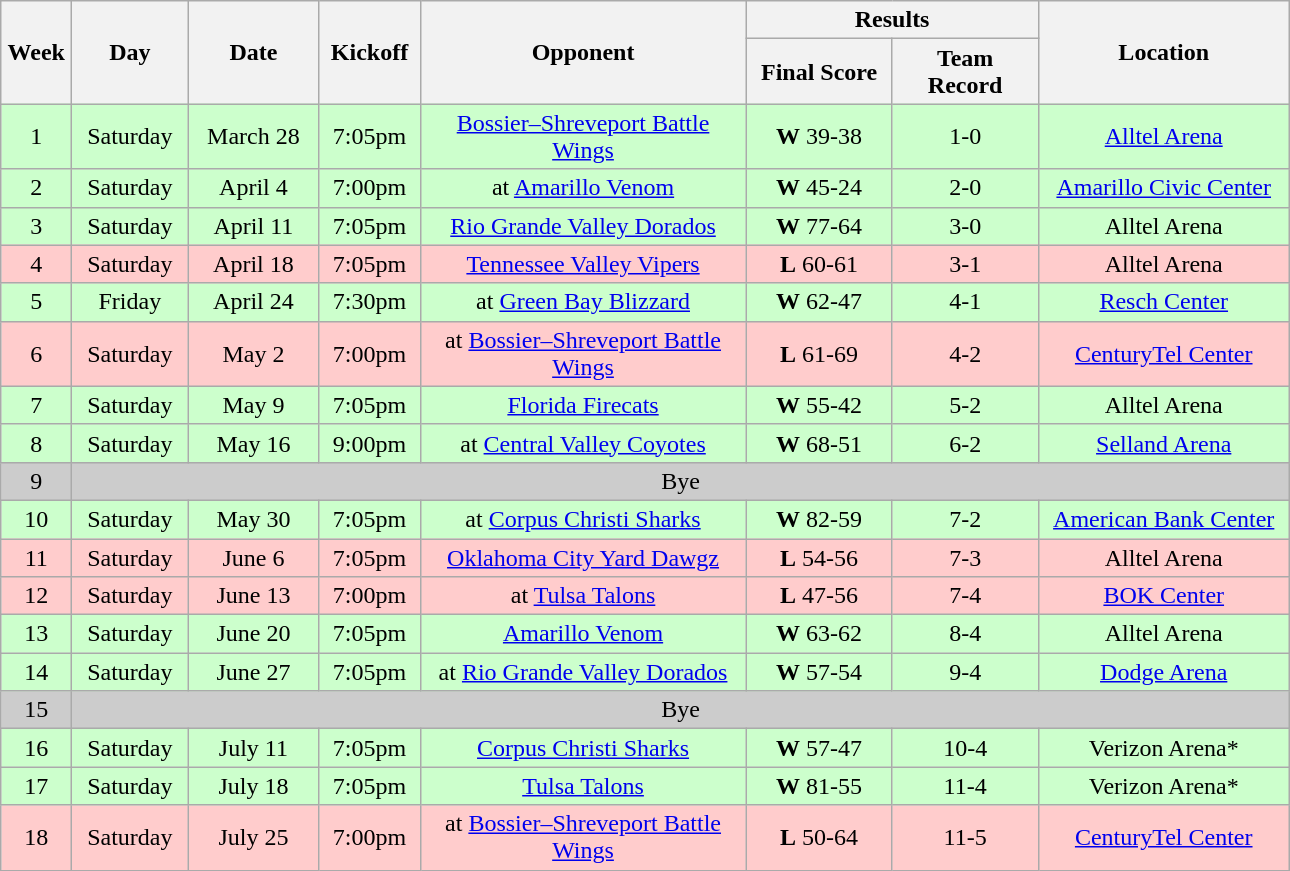<table class="wikitable">
<tr>
<th rowspan="2" style="width:40px;">Week</th>
<th rowspan="2" style="width:70px;">Day</th>
<th rowspan="2" style="width:80px;">Date</th>
<th rowspan="2" style="width:60px;">Kickoff</th>
<th rowspan="2" style="width:210px;">Opponent</th>
<th colspan="2" style="width:180px;">Results</th>
<th rowspan="2" style="width:160px;">Location</th>
</tr>
<tr>
<th style="width:90px;">Final Score</th>
<th style="width:90px;">Team Record</th>
</tr>
<tr style="text-align:center; background:#cfc;">
<td>1</td>
<td>Saturday</td>
<td>March 28</td>
<td>7:05pm</td>
<td><a href='#'>Bossier–Shreveport Battle Wings</a></td>
<td><strong>W</strong> 39-38</td>
<td>1-0</td>
<td><a href='#'>Alltel Arena</a></td>
</tr>
<tr style="text-align:center; background:#cfc; text-align:center;">
<td>2</td>
<td>Saturday</td>
<td>April 4</td>
<td>7:00pm</td>
<td>at <a href='#'>Amarillo Venom</a></td>
<td><strong>W</strong> 45-24</td>
<td>2-0</td>
<td><a href='#'>Amarillo Civic Center</a></td>
</tr>
<tr style="text-align:center; background:#cfc; text-align:center;">
<td>3</td>
<td>Saturday</td>
<td>April 11</td>
<td>7:05pm</td>
<td><a href='#'>Rio Grande Valley Dorados</a></td>
<td><strong>W</strong> 77-64</td>
<td>3-0</td>
<td>Alltel Arena</td>
</tr>
<tr style="text-align:center; background:#fcc;">
<td>4</td>
<td>Saturday</td>
<td>April 18</td>
<td>7:05pm</td>
<td><a href='#'>Tennessee Valley Vipers</a></td>
<td><strong>L</strong> 60-61</td>
<td>3-1</td>
<td>Alltel Arena</td>
</tr>
<tr style="text-align:center; background:#cfc; text-align:center;">
<td>5</td>
<td>Friday</td>
<td>April 24</td>
<td>7:30pm</td>
<td>at <a href='#'>Green Bay Blizzard</a></td>
<td><strong>W</strong> 62-47</td>
<td>4-1</td>
<td><a href='#'>Resch Center</a></td>
</tr>
<tr style="text-align:center; background:#fcc;">
<td>6</td>
<td>Saturday</td>
<td>May 2</td>
<td>7:00pm</td>
<td>at <a href='#'>Bossier–Shreveport Battle Wings</a></td>
<td><strong>L</strong> 61-69</td>
<td>4-2</td>
<td><a href='#'>CenturyTel Center</a></td>
</tr>
<tr style="text-align:center; background:#cfc; text-align:center;">
<td>7</td>
<td>Saturday</td>
<td>May 9</td>
<td>7:05pm</td>
<td><a href='#'>Florida Firecats</a></td>
<td><strong>W</strong> 55-42</td>
<td>5-2</td>
<td>Alltel Arena</td>
</tr>
<tr style="text-align:center; background:#cfc; text-align:center;">
<td>8</td>
<td>Saturday</td>
<td>May 16</td>
<td>9:00pm</td>
<td>at <a href='#'>Central Valley Coyotes</a></td>
<td><strong>W</strong> 68-51</td>
<td>6-2</td>
<td><a href='#'>Selland Arena</a></td>
</tr>
<tr style="background:#ccc; text-align:center;">
<td>9</td>
<td colspan="7">Bye</td>
</tr>
<tr style="text-align:center; background:#cfc; text-align:center;">
<td>10</td>
<td>Saturday</td>
<td>May 30</td>
<td>7:05pm</td>
<td>at <a href='#'>Corpus Christi Sharks</a></td>
<td><strong>W</strong> 82-59</td>
<td>7-2</td>
<td><a href='#'>American Bank Center</a></td>
</tr>
<tr style="text-align:center; background:#fcc; text-align:center;">
<td>11</td>
<td>Saturday</td>
<td>June 6</td>
<td>7:05pm</td>
<td><a href='#'>Oklahoma City Yard Dawgz</a></td>
<td><strong>L</strong> 54-56</td>
<td>7-3</td>
<td>Alltel Arena</td>
</tr>
<tr style="text-align:center; background:#fcc;">
<td>12</td>
<td>Saturday</td>
<td>June 13</td>
<td>7:00pm</td>
<td>at <a href='#'>Tulsa Talons</a></td>
<td><strong>L</strong> 47-56</td>
<td>7-4</td>
<td><a href='#'>BOK Center</a></td>
</tr>
<tr style="text-align:center; background:#cfc; text-align:center;">
<td>13</td>
<td>Saturday</td>
<td>June 20</td>
<td>7:05pm</td>
<td><a href='#'>Amarillo Venom</a></td>
<td><strong>W</strong> 63-62</td>
<td>8-4</td>
<td>Alltel Arena</td>
</tr>
<tr style="text-align:center; background:#cfc;">
<td>14</td>
<td>Saturday</td>
<td>June 27</td>
<td>7:05pm</td>
<td>at <a href='#'>Rio Grande Valley Dorados</a></td>
<td><strong>W</strong> 57-54</td>
<td>9-4</td>
<td><a href='#'>Dodge Arena</a></td>
</tr>
<tr style="background:#ccc; text-align:center;">
<td>15</td>
<td colspan="7">Bye</td>
</tr>
<tr style="text-align:center; background:#cfc; text-align:center;">
<td>16</td>
<td>Saturday</td>
<td>July 11</td>
<td>7:05pm</td>
<td><a href='#'>Corpus Christi Sharks</a></td>
<td><strong>W</strong> 57-47</td>
<td>10-4</td>
<td>Verizon Arena*</td>
</tr>
<tr style="text-align:center; background:#cfc;">
<td>17</td>
<td>Saturday</td>
<td>July 18</td>
<td>7:05pm</td>
<td><a href='#'>Tulsa Talons</a></td>
<td><strong>W</strong> 81-55</td>
<td>11-4</td>
<td>Verizon Arena*</td>
</tr>
<tr style="text-align:center; background:#fcc;">
<td>18</td>
<td>Saturday</td>
<td>July 25</td>
<td>7:00pm</td>
<td>at <a href='#'>Bossier–Shreveport Battle Wings</a></td>
<td><strong>L</strong> 50-64</td>
<td>11-5</td>
<td><a href='#'>CenturyTel Center</a></td>
</tr>
</table>
